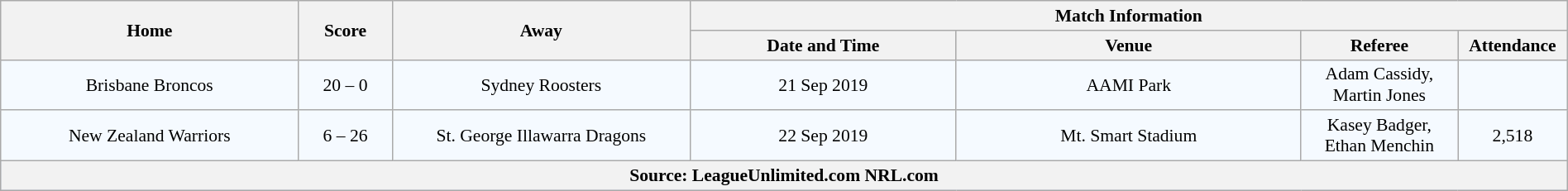<table class="wikitable" width="100%" style="border-collapse:collapse; font-size:90%; text-align:center;">
<tr>
<th rowspan="2" width="19%">Home</th>
<th rowspan="2" width="6%">Score</th>
<th rowspan="2" width="19%">Away</th>
<th colspan="4">Match Information</th>
</tr>
<tr bgcolor="#CCCCCC">
<th width="17%">Date and Time</th>
<th width="22%">Venue</th>
<th width="10%">Referee</th>
<th width="7%">Attendance</th>
</tr>
<tr bgcolor="#F5FAFF">
<td>Brisbane Broncos</td>
<td>20 – 0</td>
<td>Sydney Roosters</td>
<td>21 Sep 2019</td>
<td>AAMI Park</td>
<td>Adam Cassidy, Martin Jones</td>
<td></td>
</tr>
<tr bgcolor="#F5FAFF">
<td>New Zealand Warriors</td>
<td>6 – 26</td>
<td>St. George Illawarra Dragons</td>
<td>22 Sep 2019</td>
<td>Mt. Smart Stadium</td>
<td>Kasey Badger, Ethan Menchin</td>
<td>2,518</td>
</tr>
<tr bgcolor="#C1D8FF">
<th colspan="7">Source: LeagueUnlimited.com NRL.com    </th>
</tr>
</table>
